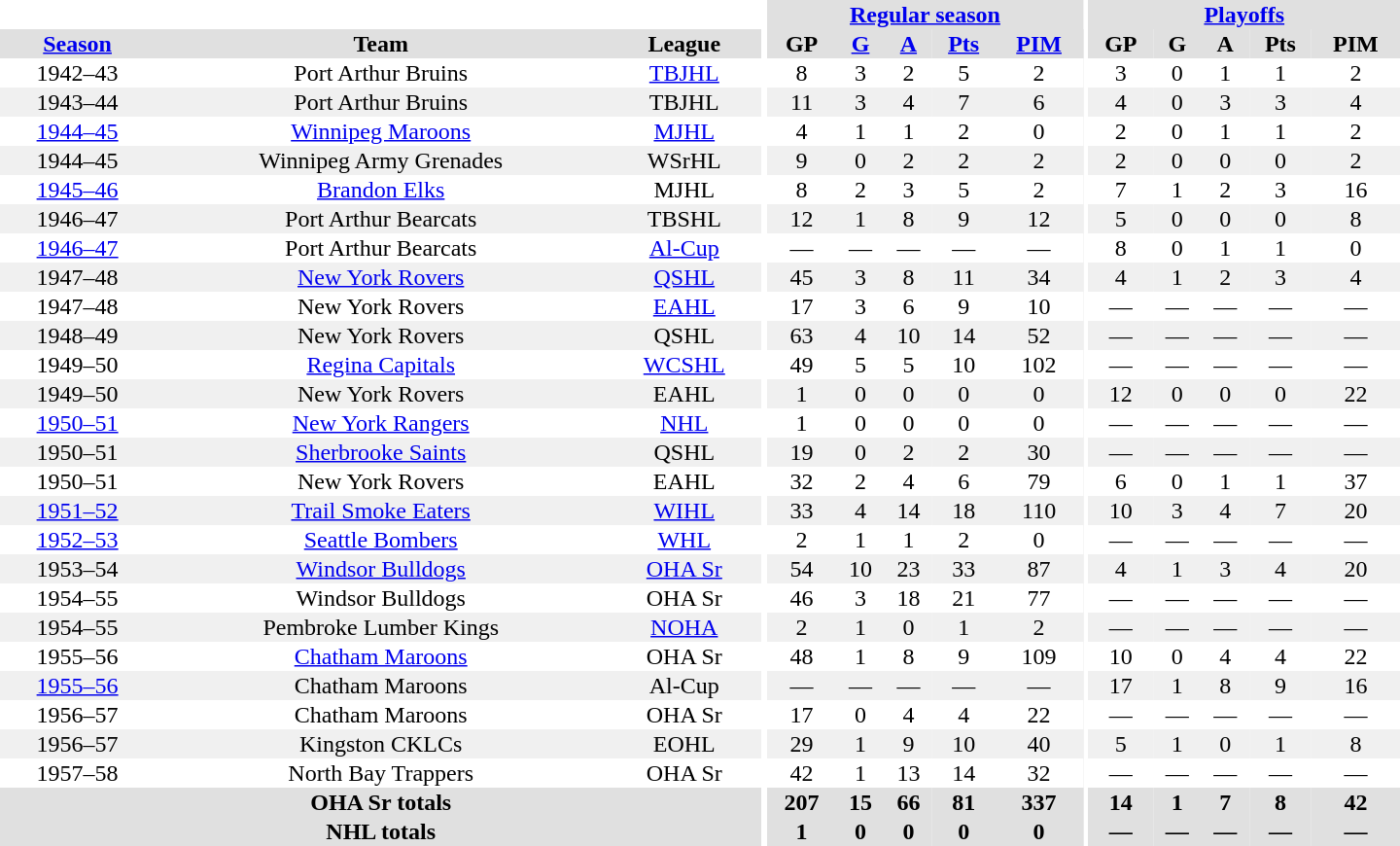<table border="0" cellpadding="1" cellspacing="0" style="text-align:center; width:60em">
<tr bgcolor="#e0e0e0">
<th colspan="3" bgcolor="#ffffff"></th>
<th rowspan="100" bgcolor="#ffffff"></th>
<th colspan="5"><a href='#'>Regular season</a></th>
<th rowspan="100" bgcolor="#ffffff"></th>
<th colspan="5"><a href='#'>Playoffs</a></th>
</tr>
<tr bgcolor="#e0e0e0">
<th><a href='#'>Season</a></th>
<th>Team</th>
<th>League</th>
<th>GP</th>
<th><a href='#'>G</a></th>
<th><a href='#'>A</a></th>
<th><a href='#'>Pts</a></th>
<th><a href='#'>PIM</a></th>
<th>GP</th>
<th>G</th>
<th>A</th>
<th>Pts</th>
<th>PIM</th>
</tr>
<tr>
<td>1942–43</td>
<td>Port Arthur Bruins</td>
<td><a href='#'>TBJHL</a></td>
<td>8</td>
<td>3</td>
<td>2</td>
<td>5</td>
<td>2</td>
<td>3</td>
<td>0</td>
<td>1</td>
<td>1</td>
<td>2</td>
</tr>
<tr bgcolor="#f0f0f0">
<td>1943–44</td>
<td>Port Arthur Bruins</td>
<td>TBJHL</td>
<td>11</td>
<td>3</td>
<td>4</td>
<td>7</td>
<td>6</td>
<td>4</td>
<td>0</td>
<td>3</td>
<td>3</td>
<td>4</td>
</tr>
<tr>
<td><a href='#'>1944–45</a></td>
<td><a href='#'>Winnipeg Maroons</a></td>
<td><a href='#'>MJHL</a></td>
<td>4</td>
<td>1</td>
<td>1</td>
<td>2</td>
<td>0</td>
<td>2</td>
<td>0</td>
<td>1</td>
<td>1</td>
<td>2</td>
</tr>
<tr bgcolor="#f0f0f0">
<td>1944–45</td>
<td>Winnipeg Army Grenades</td>
<td>WSrHL</td>
<td>9</td>
<td>0</td>
<td>2</td>
<td>2</td>
<td>2</td>
<td>2</td>
<td>0</td>
<td>0</td>
<td>0</td>
<td>2</td>
</tr>
<tr>
<td><a href='#'>1945–46</a></td>
<td><a href='#'>Brandon Elks</a></td>
<td>MJHL</td>
<td>8</td>
<td>2</td>
<td>3</td>
<td>5</td>
<td>2</td>
<td>7</td>
<td>1</td>
<td>2</td>
<td>3</td>
<td>16</td>
</tr>
<tr bgcolor="#f0f0f0">
<td>1946–47</td>
<td>Port Arthur Bearcats</td>
<td>TBSHL</td>
<td>12</td>
<td>1</td>
<td>8</td>
<td>9</td>
<td>12</td>
<td>5</td>
<td>0</td>
<td>0</td>
<td>0</td>
<td>8</td>
</tr>
<tr>
<td><a href='#'>1946–47</a></td>
<td>Port Arthur Bearcats</td>
<td><a href='#'>Al-Cup</a></td>
<td>—</td>
<td>—</td>
<td>—</td>
<td>—</td>
<td>—</td>
<td>8</td>
<td>0</td>
<td>1</td>
<td>1</td>
<td>0</td>
</tr>
<tr bgcolor="#f0f0f0">
<td>1947–48</td>
<td><a href='#'>New York Rovers</a></td>
<td><a href='#'>QSHL</a></td>
<td>45</td>
<td>3</td>
<td>8</td>
<td>11</td>
<td>34</td>
<td>4</td>
<td>1</td>
<td>2</td>
<td>3</td>
<td>4</td>
</tr>
<tr>
<td>1947–48</td>
<td>New York Rovers</td>
<td><a href='#'>EAHL</a></td>
<td>17</td>
<td>3</td>
<td>6</td>
<td>9</td>
<td>10</td>
<td>—</td>
<td>—</td>
<td>—</td>
<td>—</td>
<td>—</td>
</tr>
<tr bgcolor="#f0f0f0">
<td>1948–49</td>
<td>New York Rovers</td>
<td>QSHL</td>
<td>63</td>
<td>4</td>
<td>10</td>
<td>14</td>
<td>52</td>
<td>—</td>
<td>—</td>
<td>—</td>
<td>—</td>
<td>—</td>
</tr>
<tr>
<td>1949–50</td>
<td><a href='#'>Regina Capitals</a></td>
<td><a href='#'>WCSHL</a></td>
<td>49</td>
<td>5</td>
<td>5</td>
<td>10</td>
<td>102</td>
<td>—</td>
<td>—</td>
<td>—</td>
<td>—</td>
<td>—</td>
</tr>
<tr bgcolor="#f0f0f0">
<td>1949–50</td>
<td>New York Rovers</td>
<td>EAHL</td>
<td>1</td>
<td>0</td>
<td>0</td>
<td>0</td>
<td>0</td>
<td>12</td>
<td>0</td>
<td>0</td>
<td>0</td>
<td>22</td>
</tr>
<tr>
<td><a href='#'>1950–51</a></td>
<td><a href='#'>New York Rangers</a></td>
<td><a href='#'>NHL</a></td>
<td>1</td>
<td>0</td>
<td>0</td>
<td>0</td>
<td>0</td>
<td>—</td>
<td>—</td>
<td>—</td>
<td>—</td>
<td>—</td>
</tr>
<tr bgcolor="#f0f0f0">
<td>1950–51</td>
<td><a href='#'>Sherbrooke Saints</a></td>
<td>QSHL</td>
<td>19</td>
<td>0</td>
<td>2</td>
<td>2</td>
<td>30</td>
<td>—</td>
<td>—</td>
<td>—</td>
<td>—</td>
<td>—</td>
</tr>
<tr>
<td>1950–51</td>
<td>New York Rovers</td>
<td>EAHL</td>
<td>32</td>
<td>2</td>
<td>4</td>
<td>6</td>
<td>79</td>
<td>6</td>
<td>0</td>
<td>1</td>
<td>1</td>
<td>37</td>
</tr>
<tr bgcolor="#f0f0f0">
<td><a href='#'>1951–52</a></td>
<td><a href='#'>Trail Smoke Eaters</a></td>
<td><a href='#'>WIHL</a></td>
<td>33</td>
<td>4</td>
<td>14</td>
<td>18</td>
<td>110</td>
<td>10</td>
<td>3</td>
<td>4</td>
<td>7</td>
<td>20</td>
</tr>
<tr>
<td><a href='#'>1952–53</a></td>
<td><a href='#'>Seattle Bombers</a></td>
<td><a href='#'>WHL</a></td>
<td>2</td>
<td>1</td>
<td>1</td>
<td>2</td>
<td>0</td>
<td>—</td>
<td>—</td>
<td>—</td>
<td>—</td>
<td>—</td>
</tr>
<tr bgcolor="#f0f0f0">
<td>1953–54</td>
<td><a href='#'>Windsor Bulldogs</a></td>
<td><a href='#'>OHA Sr</a></td>
<td>54</td>
<td>10</td>
<td>23</td>
<td>33</td>
<td>87</td>
<td>4</td>
<td>1</td>
<td>3</td>
<td>4</td>
<td>20</td>
</tr>
<tr>
<td>1954–55</td>
<td>Windsor Bulldogs</td>
<td>OHA Sr</td>
<td>46</td>
<td>3</td>
<td>18</td>
<td>21</td>
<td>77</td>
<td>—</td>
<td>—</td>
<td>—</td>
<td>—</td>
<td>—</td>
</tr>
<tr bgcolor="#f0f0f0">
<td>1954–55</td>
<td>Pembroke Lumber Kings</td>
<td><a href='#'>NOHA</a></td>
<td>2</td>
<td>1</td>
<td>0</td>
<td>1</td>
<td>2</td>
<td>—</td>
<td>—</td>
<td>—</td>
<td>—</td>
<td>—</td>
</tr>
<tr>
<td>1955–56</td>
<td><a href='#'>Chatham Maroons</a></td>
<td>OHA Sr</td>
<td>48</td>
<td>1</td>
<td>8</td>
<td>9</td>
<td>109</td>
<td>10</td>
<td>0</td>
<td>4</td>
<td>4</td>
<td>22</td>
</tr>
<tr bgcolor="#f0f0f0">
<td><a href='#'>1955–56</a></td>
<td>Chatham Maroons</td>
<td>Al-Cup</td>
<td>—</td>
<td>—</td>
<td>—</td>
<td>—</td>
<td>—</td>
<td>17</td>
<td>1</td>
<td>8</td>
<td>9</td>
<td>16</td>
</tr>
<tr>
<td>1956–57</td>
<td>Chatham Maroons</td>
<td>OHA Sr</td>
<td>17</td>
<td>0</td>
<td>4</td>
<td>4</td>
<td>22</td>
<td>—</td>
<td>—</td>
<td>—</td>
<td>—</td>
<td>—</td>
</tr>
<tr bgcolor="#f0f0f0">
<td>1956–57</td>
<td>Kingston CKLCs</td>
<td>EOHL</td>
<td>29</td>
<td>1</td>
<td>9</td>
<td>10</td>
<td>40</td>
<td>5</td>
<td>1</td>
<td>0</td>
<td>1</td>
<td>8</td>
</tr>
<tr>
<td>1957–58</td>
<td>North Bay Trappers</td>
<td>OHA Sr</td>
<td>42</td>
<td>1</td>
<td>13</td>
<td>14</td>
<td>32</td>
<td>—</td>
<td>—</td>
<td>—</td>
<td>—</td>
<td>—</td>
</tr>
<tr bgcolor="#e0e0e0">
<th colspan="3">OHA Sr totals</th>
<th>207</th>
<th>15</th>
<th>66</th>
<th>81</th>
<th>337</th>
<th>14</th>
<th>1</th>
<th>7</th>
<th>8</th>
<th>42</th>
</tr>
<tr bgcolor="#e0e0e0">
<th colspan="3">NHL totals</th>
<th>1</th>
<th>0</th>
<th>0</th>
<th>0</th>
<th>0</th>
<th>—</th>
<th>—</th>
<th>—</th>
<th>—</th>
<th>—</th>
</tr>
</table>
